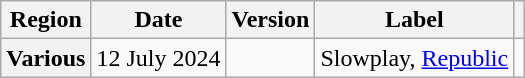<table class="wikitable plainrowheaders">
<tr>
<th scope="col">Region</th>
<th scope="col">Date</th>
<th scope="col">Version</th>
<th scope="col">Label</th>
<th scope="col"></th>
</tr>
<tr>
<th scope="row">Various</th>
<td>12 July 2024</td>
<td></td>
<td>Slowplay, <a href='#'>Republic</a></td>
<td></td>
</tr>
</table>
